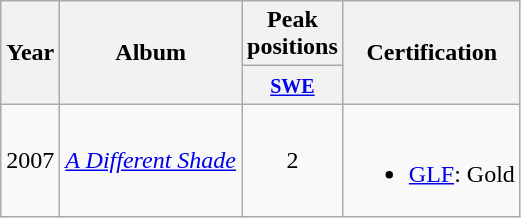<table class="wikitable">
<tr>
<th align="center" rowspan="2">Year</th>
<th align="center" rowspan="2">Album</th>
<th align="center" colspan="1">Peak positions</th>
<th align="center" rowspan="2">Certification</th>
</tr>
<tr>
<th width="20"><small><a href='#'>SWE</a><br></small></th>
</tr>
<tr>
<td>2007</td>
<td><em><a href='#'>A Different Shade</a></em></td>
<td style="text-align:center;">2</td>
<td><br><ul><li><a href='#'>GLF</a>: Gold</li></ul></td>
</tr>
</table>
